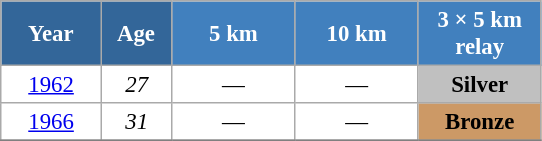<table class="wikitable" style="font-size:95%; text-align:center; border:grey solid 1px; border-collapse:collapse; background:#ffffff;">
<tr>
<th style="background-color:#369; color:white; width:60px;"> Year </th>
<th style="background-color:#369; color:white; width:40px;"> Age </th>
<th style="background-color:#4180be; color:white; width:75px;"> 5 km </th>
<th style="background-color:#4180be; color:white; width:75px;"> 10 km </th>
<th style="background-color:#4180be; color:white; width:75px;"> 3 × 5 km <br> relay </th>
</tr>
<tr>
<td><a href='#'>1962</a></td>
<td><em>27</em></td>
<td>—</td>
<td>—</td>
<td style="background:silver;"><strong>Silver</strong></td>
</tr>
<tr>
<td><a href='#'>1966</a></td>
<td><em>31</em></td>
<td>—</td>
<td>—</td>
<td bgcolor="cc9966"><strong>Bronze</strong></td>
</tr>
<tr>
</tr>
</table>
